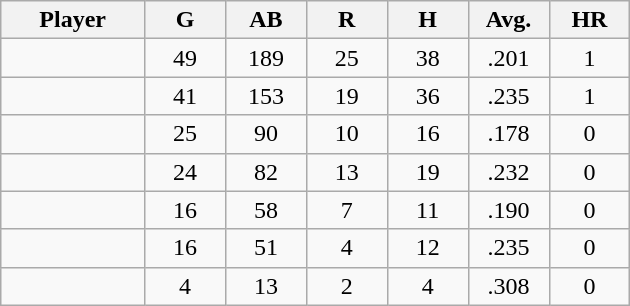<table class="wikitable sortable">
<tr>
<th bgcolor="#DDDDFF" width="16%">Player</th>
<th bgcolor="#DDDDFF" width="9%">G</th>
<th bgcolor="#DDDDFF" width="9%">AB</th>
<th bgcolor="#DDDDFF" width="9%">R</th>
<th bgcolor="#DDDDFF" width="9%">H</th>
<th bgcolor="#DDDDFF" width="9%">Avg.</th>
<th bgcolor="#DDDDFF" width="9%">HR</th>
</tr>
<tr align="center">
<td></td>
<td>49</td>
<td>189</td>
<td>25</td>
<td>38</td>
<td>.201</td>
<td>1</td>
</tr>
<tr align="center">
<td></td>
<td>41</td>
<td>153</td>
<td>19</td>
<td>36</td>
<td>.235</td>
<td>1</td>
</tr>
<tr align="center">
<td></td>
<td>25</td>
<td>90</td>
<td>10</td>
<td>16</td>
<td>.178</td>
<td>0</td>
</tr>
<tr align="center">
<td></td>
<td>24</td>
<td>82</td>
<td>13</td>
<td>19</td>
<td>.232</td>
<td>0</td>
</tr>
<tr align="center">
<td></td>
<td>16</td>
<td>58</td>
<td>7</td>
<td>11</td>
<td>.190</td>
<td>0</td>
</tr>
<tr align="center">
<td></td>
<td>16</td>
<td>51</td>
<td>4</td>
<td>12</td>
<td>.235</td>
<td>0</td>
</tr>
<tr align="center">
<td></td>
<td>4</td>
<td>13</td>
<td>2</td>
<td>4</td>
<td>.308</td>
<td>0</td>
</tr>
</table>
